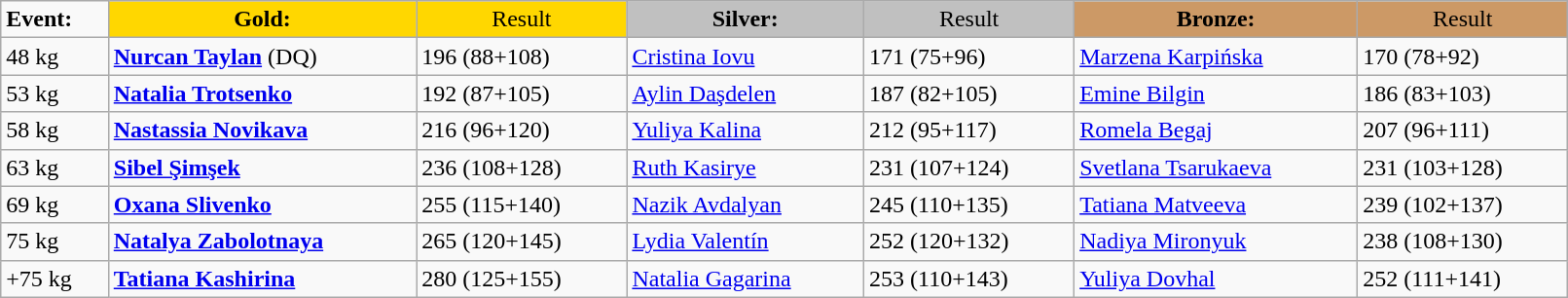<table class="wikitable" width=85%>
<tr>
<td><strong>Event:</strong></td>
<td style="text-align:center;background-color:gold;"><strong>Gold:</strong></td>
<td style="text-align:center;background-color:gold;">Result</td>
<td style="text-align:center;background-color:silver;"><strong>Silver:</strong></td>
<td style="text-align:center;background-color:silver;">Result</td>
<td style="text-align:center;background-color:#CC9966;"><strong>Bronze:</strong></td>
<td style="text-align:center;background-color:#CC9966;">Result</td>
</tr>
<tr>
<td>48 kg<br></td>
<td><strong><a href='#'>Nurcan Taylan</a></strong> (DQ) <br> <small></small></td>
<td>196 (88+108)</td>
<td><a href='#'>Cristina Iovu</a> <br> <small></small></td>
<td>171 (75+96)</td>
<td><a href='#'>Marzena Karpińska</a> <br> <small></small></td>
<td>170 (78+92)</td>
</tr>
<tr>
<td>53 kg<br></td>
<td><strong><a href='#'>Natalia Trotsenko</a></strong> <br> <small></small></td>
<td>192 (87+105)</td>
<td><a href='#'>Aylin Daşdelen</a> <br> <small></small></td>
<td>187 (82+105)</td>
<td><a href='#'>Emine Bilgin</a> <br> <small></small></td>
<td>186 (83+103)</td>
</tr>
<tr>
<td>58 kg<br></td>
<td><strong><a href='#'>Nastassia Novikava</a></strong> <br> <small></small></td>
<td>216 (96+120)</td>
<td><a href='#'>Yuliya Kalina</a> <br> <small></small></td>
<td>212 (95+117)</td>
<td><a href='#'>Romela Begaj</a> <br> <small></small></td>
<td>207 (96+111)</td>
</tr>
<tr>
<td>63 kg<br></td>
<td><strong><a href='#'>Sibel Şimşek</a></strong> <br> <small></small></td>
<td>236 (108+128)</td>
<td><a href='#'>Ruth Kasirye</a> <br> <small></small></td>
<td>231 (107+124)</td>
<td><a href='#'>Svetlana Tsarukaeva</a> <br> <small></small></td>
<td>231 (103+128)</td>
</tr>
<tr>
<td>69 kg<br></td>
<td><strong><a href='#'>Oxana Slivenko</a></strong> <br> <small></small></td>
<td>255 (115+140)</td>
<td><a href='#'>Nazik Avdalyan</a> <br> <small></small></td>
<td>245 (110+135)</td>
<td><a href='#'>Tatiana Matveeva</a> <br> <small></small></td>
<td>239 (102+137)</td>
</tr>
<tr>
<td>75 kg<br></td>
<td><strong><a href='#'>Natalya Zabolotnaya</a></strong> <br> <small></small></td>
<td>265 (120+145)</td>
<td><a href='#'>Lydia Valentín</a><br><small></small></td>
<td>252 (120+132)</td>
<td><a href='#'>Nadiya Mironyuk</a><br><small></small></td>
<td>238 (108+130)</td>
</tr>
<tr>
<td>+75 kg<br></td>
<td><strong><a href='#'>Tatiana Kashirina</a></strong> <br> <small></small></td>
<td>280 (125+155)</td>
<td><a href='#'>Natalia Gagarina</a> <br> <small></small></td>
<td>253 (110+143)</td>
<td><a href='#'>Yuliya Dovhal</a> <br> <small></small></td>
<td>252 (111+141)</td>
</tr>
</table>
